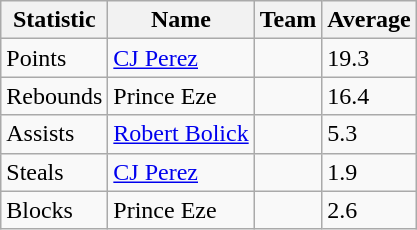<table class=wikitable>
<tr>
<th>Statistic</th>
<th>Name</th>
<th>Team</th>
<th>Average</th>
</tr>
<tr>
<td>Points</td>
<td> <a href='#'>CJ Perez</a></td>
<td></td>
<td>19.3</td>
</tr>
<tr>
<td>Rebounds</td>
<td> Prince Eze</td>
<td></td>
<td>16.4</td>
</tr>
<tr>
<td>Assists</td>
<td> <a href='#'>Robert Bolick</a></td>
<td></td>
<td>5.3</td>
</tr>
<tr>
<td>Steals</td>
<td> <a href='#'>CJ Perez</a></td>
<td></td>
<td>1.9</td>
</tr>
<tr>
<td>Blocks</td>
<td> Prince Eze</td>
<td></td>
<td>2.6</td>
</tr>
</table>
